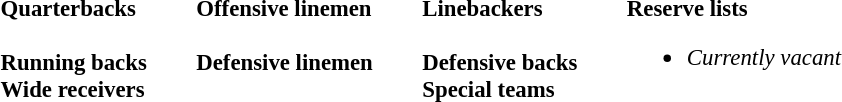<table class="toccolours" style="text-align: left;">
<tr>
<td style="font-size: 95%;vertical-align:top;"><strong>Quarterbacks</strong><br>

<br><strong>Running backs</strong>

<br><strong>Wide receivers</strong>






</td>
<td style="width: 25px;"></td>
<td style="font-size: 95%;vertical-align:top;"><strong>Offensive linemen</strong><br>

<br><strong>Defensive linemen</strong>









</td>
<td style="width: 25px;"></td>
<td style="font-size: 95%;vertical-align:top;"><strong>Linebackers</strong><br>


<br><strong>Defensive backs</strong>




<br><strong>Special teams</strong>
</td>
<td style="width: 25px;"></td>
<td style="font-size: 95%;vertical-align:top;"><strong>Reserve lists</strong><br><ul><li><em>Currently vacant</em></li></ul></td>
</tr>
</table>
